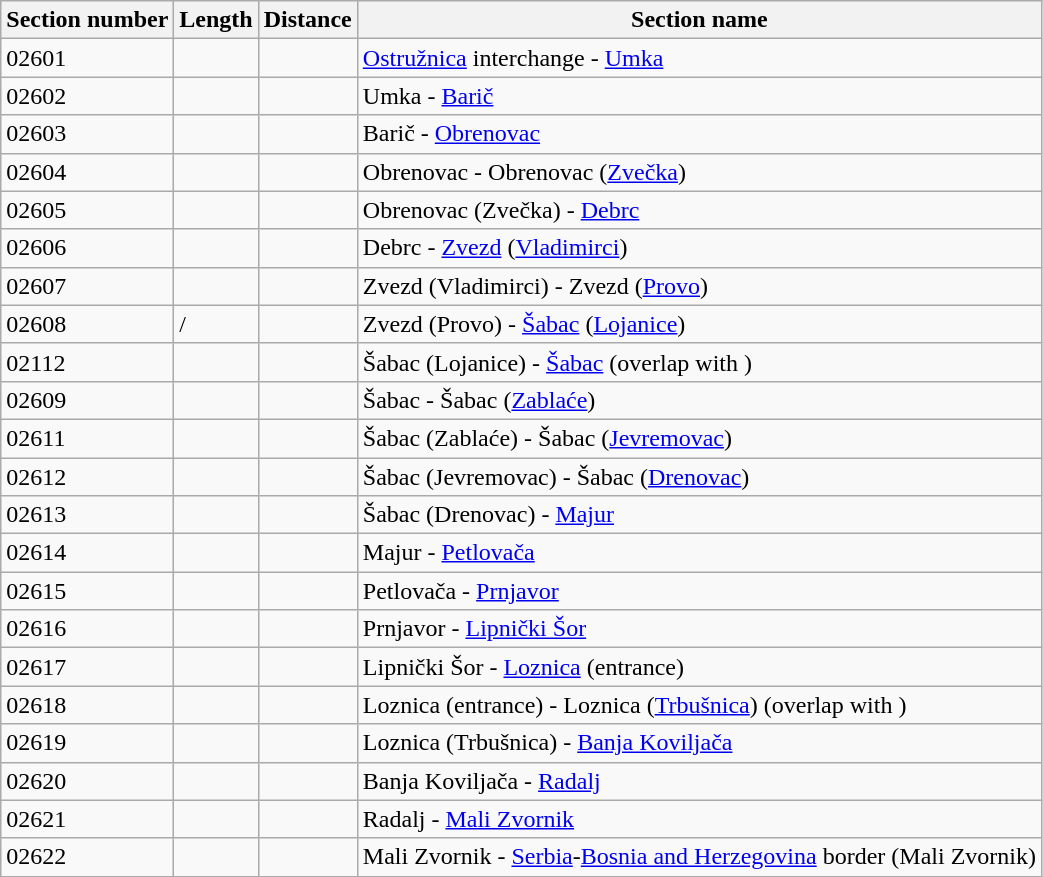<table class="wikitable">
<tr>
<th>Section number</th>
<th>Length</th>
<th>Distance</th>
<th>Section name</th>
</tr>
<tr>
<td>02601</td>
<td></td>
<td></td>
<td><a href='#'>Ostružnica</a> interchange - <a href='#'>Umka</a></td>
</tr>
<tr>
<td>02602</td>
<td></td>
<td></td>
<td>Umka - <a href='#'>Barič</a></td>
</tr>
<tr>
<td>02603</td>
<td></td>
<td></td>
<td>Barič - <a href='#'>Obrenovac</a></td>
</tr>
<tr>
<td>02604</td>
<td></td>
<td></td>
<td>Obrenovac - Obrenovac (<a href='#'>Zvečka</a>)</td>
</tr>
<tr>
<td>02605</td>
<td></td>
<td></td>
<td>Obrenovac (Zvečka) - <a href='#'>Debrc</a></td>
</tr>
<tr>
<td>02606</td>
<td></td>
<td></td>
<td>Debrc - <a href='#'>Zvezd</a> (<a href='#'>Vladimirci</a>)</td>
</tr>
<tr>
<td>02607</td>
<td></td>
<td></td>
<td>Zvezd (Vladimirci) - Zvezd (<a href='#'>Provo</a>)</td>
</tr>
<tr>
<td>02608</td>
<td>/</td>
<td></td>
<td>Zvezd (Provo) - <a href='#'>Šabac</a> (<a href='#'>Lojanice</a>)</td>
</tr>
<tr>
<td>02112</td>
<td></td>
<td></td>
<td>Šabac (Lojanice) - <a href='#'>Šabac</a> (overlap with )</td>
</tr>
<tr>
<td>02609</td>
<td></td>
<td></td>
<td>Šabac - Šabac (<a href='#'>Zablaće</a>)</td>
</tr>
<tr>
<td>02611</td>
<td></td>
<td></td>
<td>Šabac (Zablaće) - Šabac (<a href='#'>Jevremovac</a>)</td>
</tr>
<tr>
<td>02612</td>
<td></td>
<td></td>
<td>Šabac (Jevremovac) - Šabac (<a href='#'>Drenovac</a>)</td>
</tr>
<tr>
<td>02613</td>
<td></td>
<td></td>
<td>Šabac (Drenovac) - <a href='#'>Majur</a></td>
</tr>
<tr>
<td>02614</td>
<td></td>
<td></td>
<td>Majur - <a href='#'>Petlovača</a></td>
</tr>
<tr>
<td>02615</td>
<td></td>
<td></td>
<td>Petlovača - <a href='#'>Prnjavor</a></td>
</tr>
<tr>
<td>02616</td>
<td></td>
<td></td>
<td>Prnjavor - <a href='#'>Lipnički Šor</a></td>
</tr>
<tr>
<td>02617</td>
<td></td>
<td></td>
<td>Lipnički Šor - <a href='#'>Loznica</a> (entrance)</td>
</tr>
<tr>
<td>02618</td>
<td></td>
<td></td>
<td>Loznica (entrance) - Loznica (<a href='#'>Trbušnica</a>) (overlap with )</td>
</tr>
<tr>
<td>02619</td>
<td></td>
<td></td>
<td>Loznica (Trbušnica) - <a href='#'>Banja Koviljača</a></td>
</tr>
<tr>
<td>02620</td>
<td></td>
<td></td>
<td>Banja Koviljača - <a href='#'>Radalj</a></td>
</tr>
<tr>
<td>02621</td>
<td></td>
<td></td>
<td>Radalj - <a href='#'>Mali Zvornik</a></td>
</tr>
<tr>
<td>02622</td>
<td></td>
<td></td>
<td>Mali Zvornik - <a href='#'>Serbia</a>-<a href='#'>Bosnia and Herzegovina</a> border (Mali Zvornik)</td>
</tr>
</table>
